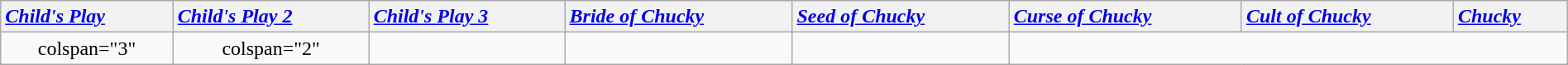<table class="wikitable plainrowheaders" style="text-align:center" width=100%>
<tr>
<th scope="row" style="text-align:left"><em><a href='#'>Child's Play</a></em></th>
<th scope="row" style="text-align:left"><em><a href='#'>Child's Play 2</a></em></th>
<th scope="row" style="text-align:left"><em><a href='#'>Child's Play 3</a></em></th>
<th scope="row" style="text-align:left"><em><a href='#'>Bride of Chucky</a></em></th>
<th scope="row" style="text-align:left"><em><a href='#'>Seed of Chucky</a></em></th>
<th scope="row" style="text-align:left"><em><a href='#'>Curse of Chucky</a></em></th>
<th scope="row" style="text-align:left"><em><a href='#'>Cult of Chucky</a></em></th>
<th scope="row" style="text-align:left"><em><a href='#'>Chucky</a></em></th>
</tr>
<tr>
<td>colspan="3" </td>
<td>colspan="2" </td>
<td></td>
<td></td>
<td></td>
</tr>
</table>
